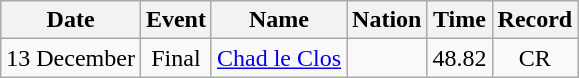<table class=wikitable style=text-align:center>
<tr>
<th>Date</th>
<th>Event</th>
<th>Name</th>
<th>Nation</th>
<th>Time</th>
<th>Record</th>
</tr>
<tr>
<td>13 December</td>
<td>Final</td>
<td align=left><a href='#'>Chad le Clos</a></td>
<td align=left></td>
<td>48.82</td>
<td>CR</td>
</tr>
</table>
